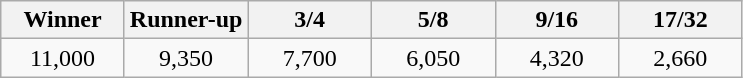<table class="wikitable" style="text-align:center">
<tr>
<th width="75">Winner</th>
<th width="75">Runner-up</th>
<th width="75">3/4</th>
<th width="75">5/8</th>
<th width="75">9/16</th>
<th width="75">17/32</th>
</tr>
<tr>
<td>11,000</td>
<td>9,350</td>
<td>7,700</td>
<td>6,050</td>
<td>4,320</td>
<td>2,660</td>
</tr>
</table>
